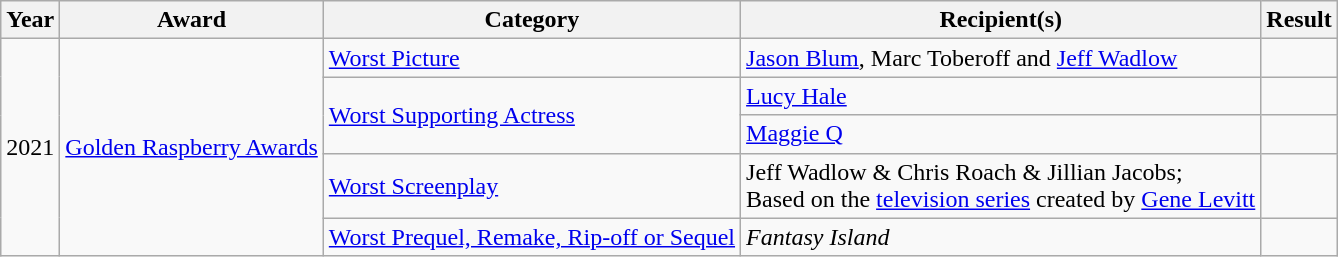<table class="wikitable">
<tr>
<th>Year</th>
<th>Award</th>
<th>Category</th>
<th>Recipient(s)</th>
<th>Result</th>
</tr>
<tr>
<td rowspan="5">2021</td>
<td rowspan="5"><a href='#'>Golden Raspberry Awards</a></td>
<td><a href='#'>Worst Picture</a></td>
<td><a href='#'>Jason Blum</a>, Marc Toberoff and <a href='#'>Jeff Wadlow</a></td>
<td></td>
</tr>
<tr>
<td rowspan="2"><a href='#'>Worst Supporting Actress</a></td>
<td><a href='#'>Lucy Hale</a></td>
<td></td>
</tr>
<tr>
<td><a href='#'>Maggie Q</a></td>
<td></td>
</tr>
<tr>
<td><a href='#'>Worst Screenplay</a></td>
<td>Jeff Wadlow & Chris Roach & Jillian Jacobs; <br> Based on the <a href='#'>television series</a> created by <a href='#'>Gene Levitt</a></td>
<td></td>
</tr>
<tr>
<td><a href='#'>Worst Prequel, Remake, Rip-off or Sequel</a></td>
<td><em>Fantasy Island</em></td>
<td></td>
</tr>
</table>
